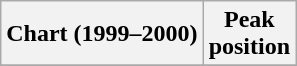<table class="wikitable sortable">
<tr>
<th align="left">Chart (1999–2000)</th>
<th align="center">Peak<br>position</th>
</tr>
<tr>
</tr>
</table>
